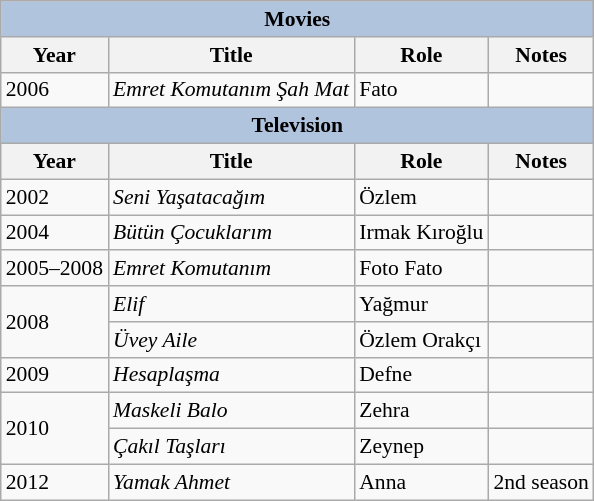<table class="wikitable" style="font-size: 90%;">
<tr>
<th colspan="4" style="background:LightSteelBlue">Movies</th>
</tr>
<tr>
<th>Year</th>
<th>Title</th>
<th>Role</th>
<th>Notes</th>
</tr>
<tr>
<td>2006</td>
<td><em>Emret Komutanım Şah Mat</em></td>
<td>Fato</td>
<td></td>
</tr>
<tr>
<th colspan="4" style="background:LightSteelBlue">Television</th>
</tr>
<tr>
<th>Year</th>
<th>Title</th>
<th>Role</th>
<th>Notes</th>
</tr>
<tr>
<td>2002</td>
<td><em>Seni Yaşatacağım</em></td>
<td>Özlem</td>
<td></td>
</tr>
<tr>
<td>2004</td>
<td><em>Bütün Çocuklarım</em></td>
<td>Irmak Kıroğlu</td>
<td></td>
</tr>
<tr>
<td>2005–2008</td>
<td><em>Emret Komutanım</em></td>
<td>Foto Fato</td>
<td></td>
</tr>
<tr>
<td rowspan="2">2008</td>
<td><em>Elif</em></td>
<td>Yağmur</td>
<td></td>
</tr>
<tr>
<td><em>Üvey Aile</em></td>
<td>Özlem Orakçı</td>
<td></td>
</tr>
<tr>
<td>2009</td>
<td><em>Hesaplaşma</em></td>
<td>Defne</td>
<td></td>
</tr>
<tr>
<td rowspan="2">2010</td>
<td><em>Maskeli Balo</em></td>
<td>Zehra</td>
<td></td>
</tr>
<tr>
<td><em>Çakıl Taşları</em></td>
<td>Zeynep</td>
<td></td>
</tr>
<tr>
<td>2012</td>
<td><em>Yamak Ahmet</em></td>
<td>Anna</td>
<td>2nd season</td>
</tr>
</table>
